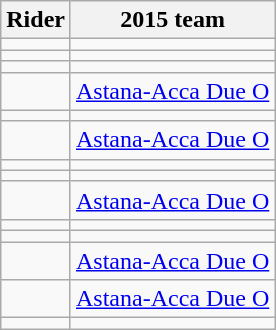<table class="wikitable">
<tr>
<th>Rider</th>
<th>2015 team</th>
</tr>
<tr>
<td></td>
<td></td>
</tr>
<tr>
<td></td>
<td></td>
</tr>
<tr>
<td></td>
<td></td>
</tr>
<tr>
<td></td>
<td><a href='#'>Astana-Acca Due O</a></td>
</tr>
<tr>
<td></td>
<td></td>
</tr>
<tr>
<td></td>
<td><a href='#'>Astana-Acca Due O</a></td>
</tr>
<tr>
<td></td>
<td></td>
</tr>
<tr>
<td></td>
<td></td>
</tr>
<tr>
<td></td>
<td><a href='#'>Astana-Acca Due O</a></td>
</tr>
<tr>
<td></td>
<td></td>
</tr>
<tr>
<td></td>
<td></td>
</tr>
<tr>
<td></td>
<td><a href='#'>Astana-Acca Due O</a></td>
</tr>
<tr>
<td></td>
<td><a href='#'>Astana-Acca Due O</a></td>
</tr>
<tr>
<td></td>
<td></td>
</tr>
</table>
